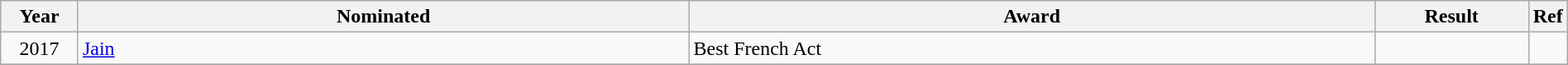<table class="wikitable" style="width:100%;">
<tr>
<th width=5%>Year</th>
<th style="width:40%;">Nominated</th>
<th style="width:45%;">Award</th>
<th style="width:10%;">Result</th>
<th style="width:5%;">Ref</th>
</tr>
<tr>
<td align="center">2017</td>
<td><a href='#'>Jain</a></td>
<td>Best French Act</td>
<td></td>
<td align="center"></td>
</tr>
<tr>
</tr>
</table>
